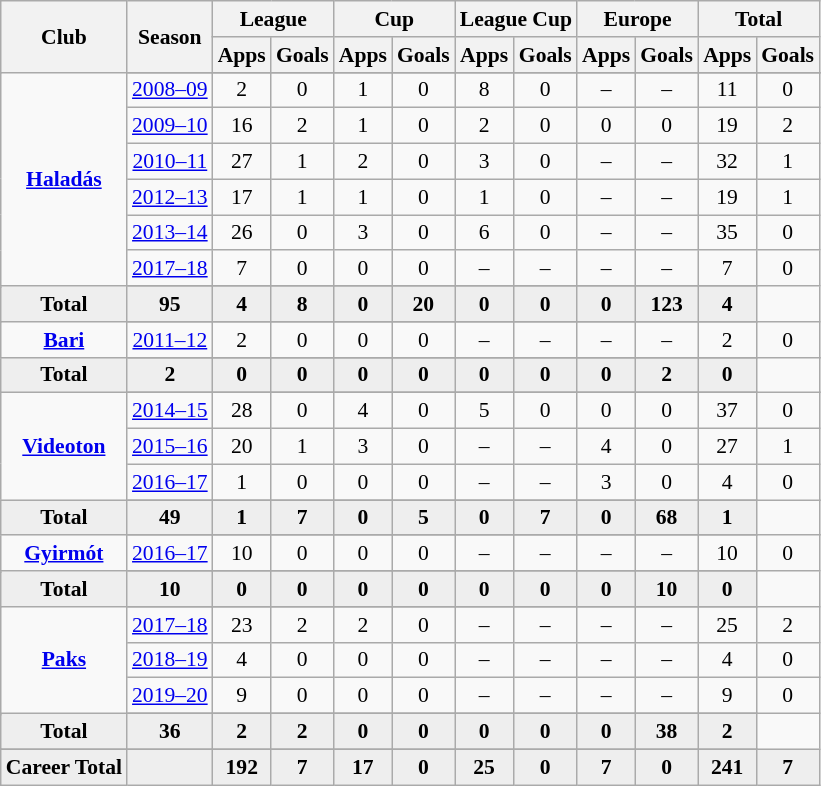<table class="wikitable" style="font-size:90%; text-align: center;">
<tr>
<th rowspan="2">Club</th>
<th rowspan="2">Season</th>
<th colspan="2">League</th>
<th colspan="2">Cup</th>
<th colspan="2">League Cup</th>
<th colspan="2">Europe</th>
<th colspan="2">Total</th>
</tr>
<tr>
<th>Apps</th>
<th>Goals</th>
<th>Apps</th>
<th>Goals</th>
<th>Apps</th>
<th>Goals</th>
<th>Apps</th>
<th>Goals</th>
<th>Apps</th>
<th>Goals</th>
</tr>
<tr ||-||-||-|->
<td rowspan="8" valign="center"><strong><a href='#'>Haladás</a></strong></td>
</tr>
<tr>
<td><a href='#'>2008–09</a></td>
<td>2</td>
<td>0</td>
<td>1</td>
<td>0</td>
<td>8</td>
<td>0</td>
<td>–</td>
<td>–</td>
<td>11</td>
<td>0</td>
</tr>
<tr>
<td><a href='#'>2009–10</a></td>
<td>16</td>
<td>2</td>
<td>1</td>
<td>0</td>
<td>2</td>
<td>0</td>
<td>0</td>
<td>0</td>
<td>19</td>
<td>2</td>
</tr>
<tr>
<td><a href='#'>2010–11</a></td>
<td>27</td>
<td>1</td>
<td>2</td>
<td>0</td>
<td>3</td>
<td>0</td>
<td>–</td>
<td>–</td>
<td>32</td>
<td>1</td>
</tr>
<tr>
<td><a href='#'>2012–13</a></td>
<td>17</td>
<td>1</td>
<td>1</td>
<td>0</td>
<td>1</td>
<td>0</td>
<td>–</td>
<td>–</td>
<td>19</td>
<td>1</td>
</tr>
<tr>
<td><a href='#'>2013–14</a></td>
<td>26</td>
<td>0</td>
<td>3</td>
<td>0</td>
<td>6</td>
<td>0</td>
<td>–</td>
<td>–</td>
<td>35</td>
<td>0</td>
</tr>
<tr>
<td><a href='#'>2017–18</a></td>
<td>7</td>
<td>0</td>
<td>0</td>
<td>0</td>
<td>–</td>
<td>–</td>
<td>–</td>
<td>–</td>
<td>7</td>
<td>0</td>
</tr>
<tr>
</tr>
<tr style="font-weight:bold; background-color:#eeeeee;">
<td>Total</td>
<td>95</td>
<td>4</td>
<td>8</td>
<td>0</td>
<td>20</td>
<td>0</td>
<td>0</td>
<td>0</td>
<td>123</td>
<td>4</td>
</tr>
<tr>
<td rowspan="3" valign="center"><strong><a href='#'>Bari</a></strong></td>
</tr>
<tr>
<td><a href='#'>2011–12</a></td>
<td>2</td>
<td>0</td>
<td>0</td>
<td>0</td>
<td>–</td>
<td>–</td>
<td>–</td>
<td>–</td>
<td>2</td>
<td>0</td>
</tr>
<tr>
</tr>
<tr style="font-weight:bold; background-color:#eeeeee;">
<td>Total</td>
<td>2</td>
<td>0</td>
<td>0</td>
<td>0</td>
<td>0</td>
<td>0</td>
<td>0</td>
<td>0</td>
<td>2</td>
<td>0</td>
</tr>
<tr>
<td rowspan="5" valign="center"><strong><a href='#'>Videoton</a></strong></td>
</tr>
<tr>
<td><a href='#'>2014–15</a></td>
<td>28</td>
<td>0</td>
<td>4</td>
<td>0</td>
<td>5</td>
<td>0</td>
<td>0</td>
<td>0</td>
<td>37</td>
<td>0</td>
</tr>
<tr>
<td><a href='#'>2015–16</a></td>
<td>20</td>
<td>1</td>
<td>3</td>
<td>0</td>
<td>–</td>
<td>–</td>
<td>4</td>
<td>0</td>
<td>27</td>
<td>1</td>
</tr>
<tr>
<td><a href='#'>2016–17</a></td>
<td>1</td>
<td>0</td>
<td>0</td>
<td>0</td>
<td>–</td>
<td>–</td>
<td>3</td>
<td>0</td>
<td>4</td>
<td>0</td>
</tr>
<tr>
</tr>
<tr style="font-weight:bold; background-color:#eeeeee;">
<td>Total</td>
<td>49</td>
<td>1</td>
<td>7</td>
<td>0</td>
<td>5</td>
<td>0</td>
<td>7</td>
<td>0</td>
<td>68</td>
<td>1</td>
</tr>
<tr>
<td rowspan="3" valign="center"><strong><a href='#'>Gyirmót</a></strong></td>
</tr>
<tr>
<td><a href='#'>2016–17</a></td>
<td>10</td>
<td>0</td>
<td>0</td>
<td>0</td>
<td>–</td>
<td>–</td>
<td>–</td>
<td>–</td>
<td>10</td>
<td>0</td>
</tr>
<tr>
</tr>
<tr style="font-weight:bold; background-color:#eeeeee;">
<td>Total</td>
<td>10</td>
<td>0</td>
<td>0</td>
<td>0</td>
<td>0</td>
<td>0</td>
<td>0</td>
<td>0</td>
<td>10</td>
<td>0</td>
</tr>
<tr>
<td rowspan="5" valign="center"><strong><a href='#'>Paks</a></strong></td>
</tr>
<tr>
<td><a href='#'>2017–18</a></td>
<td>23</td>
<td>2</td>
<td>2</td>
<td>0</td>
<td>–</td>
<td>–</td>
<td>–</td>
<td>–</td>
<td>25</td>
<td>2</td>
</tr>
<tr>
<td><a href='#'>2018–19</a></td>
<td>4</td>
<td>0</td>
<td>0</td>
<td>0</td>
<td>–</td>
<td>–</td>
<td>–</td>
<td>–</td>
<td>4</td>
<td>0</td>
</tr>
<tr>
<td><a href='#'>2019–20</a></td>
<td>9</td>
<td>0</td>
<td>0</td>
<td>0</td>
<td>–</td>
<td>–</td>
<td>–</td>
<td>–</td>
<td>9</td>
<td>0</td>
</tr>
<tr>
</tr>
<tr style="font-weight:bold; background-color:#eeeeee;">
<td>Total</td>
<td>36</td>
<td>2</td>
<td>2</td>
<td>0</td>
<td>0</td>
<td>0</td>
<td>0</td>
<td>0</td>
<td>38</td>
<td>2</td>
</tr>
<tr>
</tr>
<tr style="font-weight:bold; background-color:#eeeeee;">
<td rowspan="2" valign="top"><strong>Career Total</strong></td>
<td></td>
<td><strong>192</strong></td>
<td><strong>7</strong></td>
<td><strong>17</strong></td>
<td><strong>0</strong></td>
<td><strong>25</strong></td>
<td><strong>0</strong></td>
<td><strong>7</strong></td>
<td><strong>0</strong></td>
<td><strong>241</strong></td>
<td><strong>7</strong></td>
</tr>
</table>
